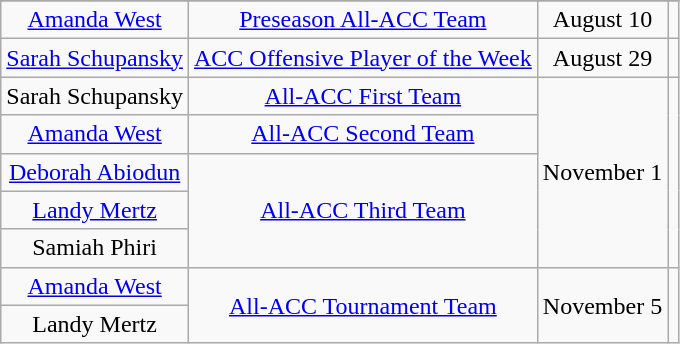<table class="wikitable sortable" style="text-align: center">
<tr>
</tr>
<tr>
<td><a href='#'>Amanda West</a></td>
<td><a href='#'>Preseason All-ACC Team</a></td>
<td>August 10</td>
<td></td>
</tr>
<tr>
<td><a href='#'>Sarah Schupansky</a></td>
<td><a href='#'>ACC Offensive Player of the Week</a></td>
<td>August 29</td>
<td></td>
</tr>
<tr>
<td>Sarah Schupansky</td>
<td><a href='#'>All-ACC First Team</a></td>
<td rowspan=5>November 1</td>
<td rowspan=5></td>
</tr>
<tr>
<td><a href='#'>Amanda West</a></td>
<td><a href='#'>All-ACC Second Team</a></td>
</tr>
<tr>
<td><a href='#'>Deborah Abiodun</a></td>
<td rowspan=3><a href='#'>All-ACC Third Team</a></td>
</tr>
<tr>
<td><a href='#'>Landy Mertz</a></td>
</tr>
<tr>
<td>Samiah Phiri</td>
</tr>
<tr>
<td><a href='#'>Amanda West</a></td>
<td rowspan=2><a href='#'>All-ACC Tournament Team</a></td>
<td rowspan=2>November 5</td>
<td rowspan=2></td>
</tr>
<tr>
<td>Landy Mertz</td>
</tr>
</table>
